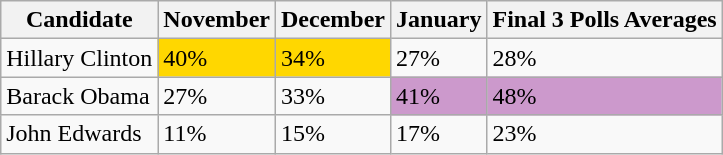<table class="wikitable">
<tr>
<th>Candidate</th>
<th>November</th>
<th>December</th>
<th>January</th>
<th>Final 3 Polls Averages</th>
</tr>
<tr>
<td>Hillary Clinton</td>
<td bgcolor="#ffd700">40%</td>
<td bgcolor="#ffd700">34%</td>
<td>27%</td>
<td>28%</td>
</tr>
<tr>
<td>Barack Obama</td>
<td>27%</td>
<td>33%</td>
<td bgcolor="#cc99cc">41%</td>
<td bgcolor="#cc99cc">48%</td>
</tr>
<tr>
<td>John Edwards</td>
<td>11%</td>
<td>15%</td>
<td>17%</td>
<td>23%</td>
</tr>
</table>
